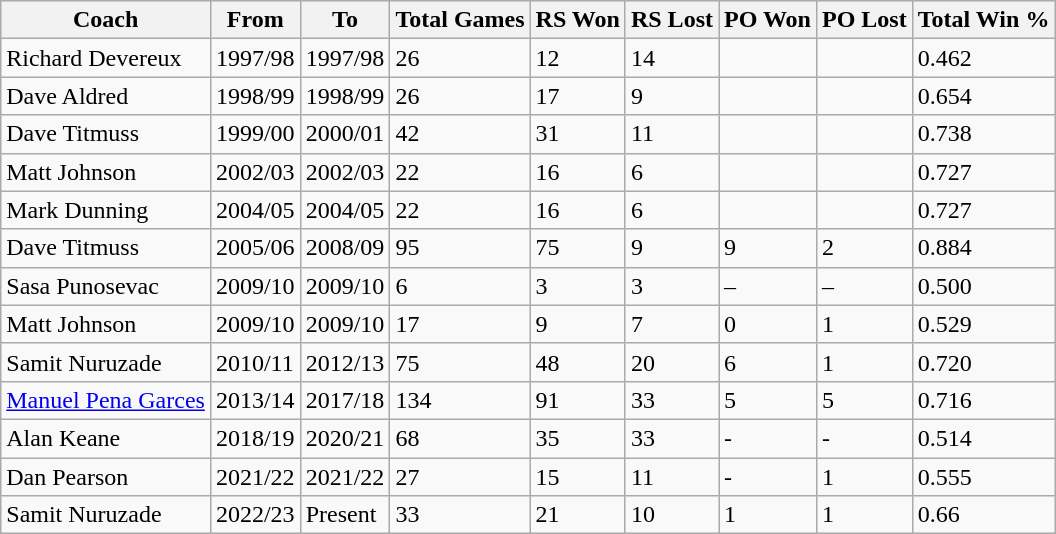<table class="wikitable" style="text-align:left;">
<tr bgcolor="#efefef">
<th>Coach</th>
<th>From</th>
<th>To</th>
<th>Total Games</th>
<th>RS Won</th>
<th>RS Lost</th>
<th>PO Won</th>
<th>PO Lost</th>
<th>Total Win %</th>
</tr>
<tr>
<td> Richard Devereux</td>
<td>1997/98</td>
<td>1997/98</td>
<td>26</td>
<td>12</td>
<td>14</td>
<td></td>
<td></td>
<td>0.462</td>
</tr>
<tr>
<td> Dave Aldred</td>
<td>1998/99</td>
<td>1998/99</td>
<td>26</td>
<td>17</td>
<td>9</td>
<td></td>
<td></td>
<td>0.654</td>
</tr>
<tr>
<td> Dave Titmuss</td>
<td>1999/00</td>
<td>2000/01</td>
<td>42</td>
<td>31</td>
<td>11</td>
<td></td>
<td></td>
<td>0.738</td>
</tr>
<tr>
<td> Matt Johnson</td>
<td>2002/03</td>
<td>2002/03</td>
<td>22</td>
<td>16</td>
<td>6</td>
<td></td>
<td></td>
<td>0.727</td>
</tr>
<tr>
<td> Mark Dunning</td>
<td>2004/05</td>
<td>2004/05</td>
<td>22</td>
<td>16</td>
<td>6</td>
<td></td>
<td></td>
<td>0.727</td>
</tr>
<tr>
<td> Dave Titmuss</td>
<td>2005/06</td>
<td>2008/09</td>
<td>95</td>
<td>75</td>
<td>9</td>
<td>9</td>
<td>2</td>
<td>0.884</td>
</tr>
<tr>
<td> Sasa Punosevac</td>
<td>2009/10</td>
<td>2009/10</td>
<td>6</td>
<td>3</td>
<td>3</td>
<td>–</td>
<td>–</td>
<td>0.500</td>
</tr>
<tr>
<td> Matt Johnson</td>
<td>2009/10</td>
<td>2009/10</td>
<td>17</td>
<td>9</td>
<td>7</td>
<td>0</td>
<td>1</td>
<td>0.529</td>
</tr>
<tr>
<td> Samit Nuruzade</td>
<td>2010/11</td>
<td>2012/13</td>
<td>75</td>
<td>48</td>
<td>20</td>
<td>6</td>
<td>1</td>
<td>0.720</td>
</tr>
<tr>
<td> <a href='#'>Manuel Pena Garces</a></td>
<td>2013/14</td>
<td>2017/18</td>
<td>134</td>
<td>91</td>
<td>33</td>
<td>5</td>
<td>5</td>
<td>0.716</td>
</tr>
<tr>
<td> Alan Keane</td>
<td>2018/19</td>
<td>2020/21</td>
<td>68</td>
<td>35</td>
<td>33</td>
<td>-</td>
<td>-</td>
<td>0.514</td>
</tr>
<tr>
<td> Dan Pearson</td>
<td>2021/22</td>
<td>2021/22</td>
<td>27</td>
<td>15</td>
<td>11</td>
<td>-</td>
<td>1</td>
<td>0.555</td>
</tr>
<tr>
<td> Samit Nuruzade</td>
<td>2022/23</td>
<td>Present</td>
<td>33</td>
<td>21</td>
<td>10</td>
<td>1</td>
<td>1</td>
<td>0.66</td>
</tr>
</table>
